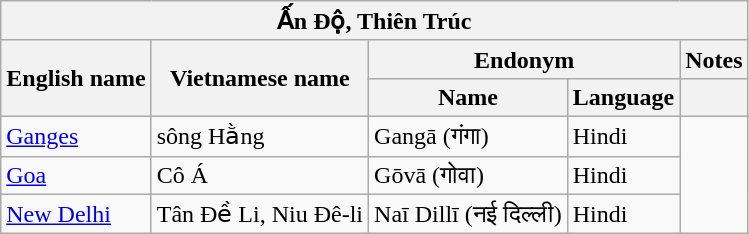<table class="wikitable sortable">
<tr>
<th colspan="5"> Ấn Độ, Thiên Trúc</th>
</tr>
<tr>
<th rowspan="2">English name</th>
<th rowspan="2">Vietnamese name</th>
<th colspan="2">Endonym</th>
<th>Notes</th>
</tr>
<tr>
<th>Name</th>
<th>Language</th>
<th></th>
</tr>
<tr>
<td><a href='#'>Ganges</a></td>
<td>sông Hằng</td>
<td>Gangā (गंगा)</td>
<td>Hindi</td>
</tr>
<tr>
<td><a href='#'>Goa</a></td>
<td>Cô Á</td>
<td>Gōvā (गोवा)</td>
<td>Hindi</td>
</tr>
<tr>
<td><a href='#'>New Delhi</a></td>
<td>Tân Đề Li, Niu Đê-li</td>
<td>Naī Dillī (नई दिल्ली)</td>
<td>Hindi</td>
</tr>
</table>
